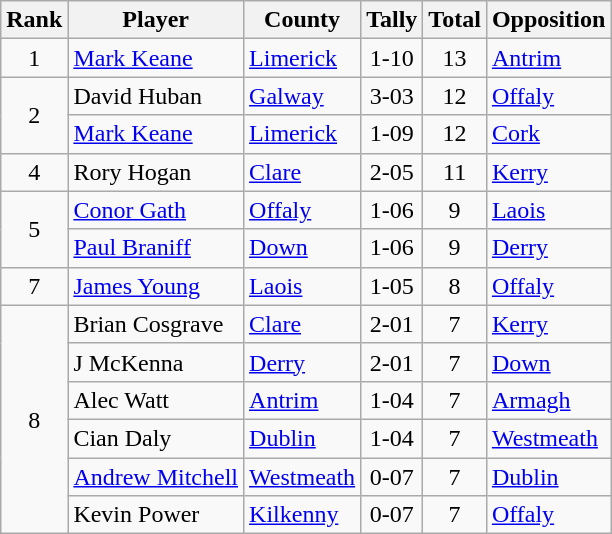<table class="wikitable">
<tr>
<th>Rank</th>
<th>Player</th>
<th>County</th>
<th>Tally</th>
<th>Total</th>
<th>Opposition</th>
</tr>
<tr>
<td rowspan=1 align=center>1</td>
<td><a href='#'>Mark Keane</a></td>
<td><a href='#'>Limerick</a></td>
<td align=center>1-10</td>
<td align=center>13</td>
<td><a href='#'>Antrim</a></td>
</tr>
<tr>
<td rowspan=2 align=center>2</td>
<td>David Huban</td>
<td><a href='#'>Galway</a></td>
<td align=center>3-03</td>
<td align=center>12</td>
<td><a href='#'>Offaly</a></td>
</tr>
<tr>
<td><a href='#'>Mark Keane</a></td>
<td><a href='#'>Limerick</a></td>
<td align=center>1-09</td>
<td align=center>12</td>
<td><a href='#'>Cork</a></td>
</tr>
<tr>
<td rowspan=1 align=center>4</td>
<td>Rory Hogan</td>
<td><a href='#'>Clare</a></td>
<td align=center>2-05</td>
<td align=center>11</td>
<td><a href='#'>Kerry</a></td>
</tr>
<tr>
<td rowspan=2 align=center>5</td>
<td><a href='#'>Conor Gath</a></td>
<td><a href='#'>Offaly</a></td>
<td align=center>1-06</td>
<td align=center>9</td>
<td><a href='#'>Laois</a></td>
</tr>
<tr>
<td><a href='#'>Paul Braniff</a></td>
<td><a href='#'>Down</a></td>
<td align=center>1-06</td>
<td align=center>9</td>
<td><a href='#'>Derry</a></td>
</tr>
<tr>
<td rowspan=1 align=center>7</td>
<td><a href='#'>James Young</a></td>
<td><a href='#'>Laois</a></td>
<td align=center>1-05</td>
<td align=center>8</td>
<td><a href='#'>Offaly</a></td>
</tr>
<tr>
<td rowspan=6 align=center>8</td>
<td>Brian Cosgrave</td>
<td><a href='#'>Clare</a></td>
<td align=center>2-01</td>
<td align=center>7</td>
<td><a href='#'>Kerry</a></td>
</tr>
<tr>
<td>J McKenna</td>
<td><a href='#'>Derry</a></td>
<td align=center>2-01</td>
<td align=center>7</td>
<td><a href='#'>Down</a></td>
</tr>
<tr>
<td>Alec Watt</td>
<td><a href='#'>Antrim</a></td>
<td align=center>1-04</td>
<td align=center>7</td>
<td><a href='#'>Armagh</a></td>
</tr>
<tr>
<td>Cian Daly</td>
<td><a href='#'>Dublin</a></td>
<td align=center>1-04</td>
<td align=center>7</td>
<td><a href='#'>Westmeath</a></td>
</tr>
<tr>
<td><a href='#'>Andrew Mitchell</a></td>
<td><a href='#'>Westmeath</a></td>
<td align=center>0-07</td>
<td align=center>7</td>
<td><a href='#'>Dublin</a></td>
</tr>
<tr>
<td>Kevin Power</td>
<td><a href='#'>Kilkenny</a></td>
<td align=center>0-07</td>
<td align=center>7</td>
<td><a href='#'>Offaly</a></td>
</tr>
</table>
